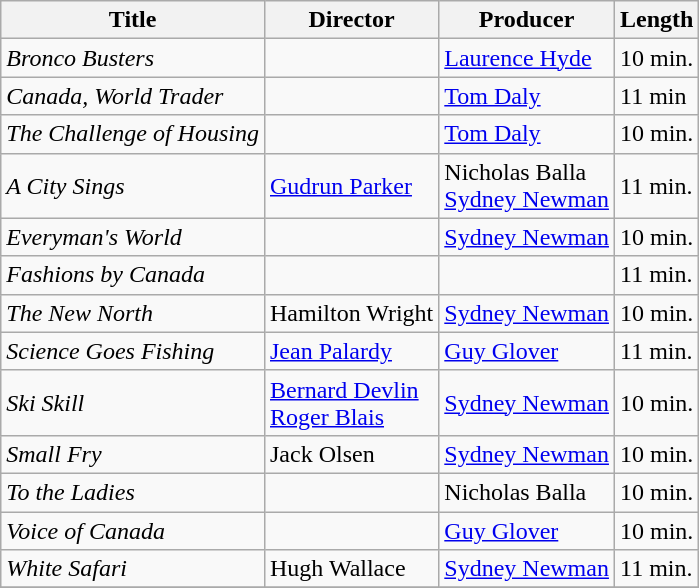<table class=wikitable>
<tr>
<th>Title</th>
<th>Director</th>
<th>Producer</th>
<th>Length</th>
</tr>
<tr>
<td><em>Bronco Busters</em></td>
<td></td>
<td><a href='#'>Laurence Hyde</a></td>
<td>10 min.</td>
</tr>
<tr>
<td><em>Canada, World Trader</em></td>
<td></td>
<td><a href='#'>Tom Daly</a></td>
<td>11 min</td>
</tr>
<tr>
<td><em>The Challenge of Housing</em></td>
<td></td>
<td><a href='#'>Tom Daly</a></td>
<td>10 min.</td>
</tr>
<tr>
<td><em>A City Sings</em></td>
<td><a href='#'>Gudrun Parker</a></td>
<td>Nicholas Balla<br><a href='#'>Sydney Newman</a></td>
<td>11 min.</td>
</tr>
<tr>
<td><em>Everyman's World</em></td>
<td></td>
<td><a href='#'>Sydney Newman</a></td>
<td>10 min.</td>
</tr>
<tr>
<td><em>Fashions by Canada</em></td>
<td></td>
<td></td>
<td>11 min.</td>
</tr>
<tr>
<td><em>The New North</em></td>
<td>Hamilton Wright</td>
<td><a href='#'>Sydney Newman</a></td>
<td>10 min.</td>
</tr>
<tr>
<td><em>Science Goes Fishing</em></td>
<td><a href='#'>Jean Palardy</a></td>
<td><a href='#'>Guy Glover</a></td>
<td>11 min.</td>
</tr>
<tr>
<td><em>Ski Skill</em></td>
<td><a href='#'>Bernard Devlin</a><br><a href='#'>Roger Blais</a></td>
<td><a href='#'>Sydney Newman</a></td>
<td>10 min.</td>
</tr>
<tr>
<td><em>Small Fry</em></td>
<td>Jack Olsen</td>
<td><a href='#'>Sydney Newman</a></td>
<td>10 min.</td>
</tr>
<tr>
<td><em>To the Ladies</em></td>
<td></td>
<td>Nicholas Balla</td>
<td>10 min.</td>
</tr>
<tr>
<td><em>Voice of Canada</em></td>
<td></td>
<td><a href='#'>Guy Glover</a></td>
<td>10 min.</td>
</tr>
<tr>
<td><em>White Safari</em></td>
<td>Hugh Wallace</td>
<td><a href='#'>Sydney Newman</a></td>
<td>11 min.</td>
</tr>
<tr>
</tr>
</table>
